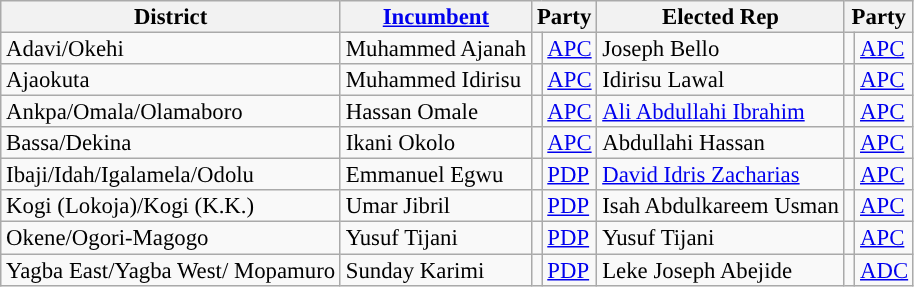<table class="sortable wikitable" style="font-size:95%;line-height:14px;">
<tr>
<th class="unsortable">District</th>
<th class="unsortable"><a href='#'>Incumbent</a></th>
<th colspan="2">Party</th>
<th class="unsortable">Elected Rep</th>
<th colspan="2">Party</th>
</tr>
<tr>
<td>Adavi/Okehi</td>
<td>Muhammed Ajanah</td>
<td style="background:"></td>
<td><a href='#'>APC</a></td>
<td>Joseph Bello</td>
<td style="background:"></td>
<td><a href='#'>APC</a></td>
</tr>
<tr>
<td>Ajaokuta</td>
<td>Muhammed Idirisu</td>
<td style="background:"></td>
<td><a href='#'>APC</a></td>
<td>Idirisu Lawal</td>
<td style="background:"></td>
<td><a href='#'>APC</a></td>
</tr>
<tr>
<td>Ankpa/Omala/Olamaboro</td>
<td>Hassan Omale</td>
<td style="background:"></td>
<td><a href='#'>APC</a></td>
<td><a href='#'>Ali Abdullahi Ibrahim</a></td>
<td style="background:"></td>
<td><a href='#'>APC</a></td>
</tr>
<tr>
<td>Bassa/Dekina</td>
<td>Ikani Okolo</td>
<td style="background:"></td>
<td><a href='#'>APC</a></td>
<td>Abdullahi Hassan</td>
<td style="background:"></td>
<td><a href='#'>APC</a></td>
</tr>
<tr>
<td>Ibaji/Idah/Igalamela/Odolu</td>
<td>Emmanuel Egwu</td>
<td style="background:"></td>
<td><a href='#'>PDP</a></td>
<td><a href='#'>David Idris Zacharias</a></td>
<td style="background:"></td>
<td><a href='#'>APC</a></td>
</tr>
<tr>
<td>Kogi (Lokoja)/Kogi (K.K.)</td>
<td>Umar Jibril</td>
<td style="background:"></td>
<td><a href='#'>PDP</a></td>
<td>Isah Abdulkareem Usman</td>
<td style="background:"></td>
<td><a href='#'>APC</a></td>
</tr>
<tr>
<td>Okene/Ogori-Magogo</td>
<td>Yusuf Tijani</td>
<td style="background:"></td>
<td><a href='#'>PDP</a></td>
<td>Yusuf Tijani</td>
<td style="background:"></td>
<td><a href='#'>APC</a></td>
</tr>
<tr>
<td>Yagba East/Yagba West/ Mopamuro</td>
<td>Sunday Karimi</td>
<td style="background:"></td>
<td><a href='#'>PDP</a></td>
<td>Leke Joseph Abejide</td>
<td style="background:"></td>
<td><a href='#'>ADC</a></td>
</tr>
</table>
